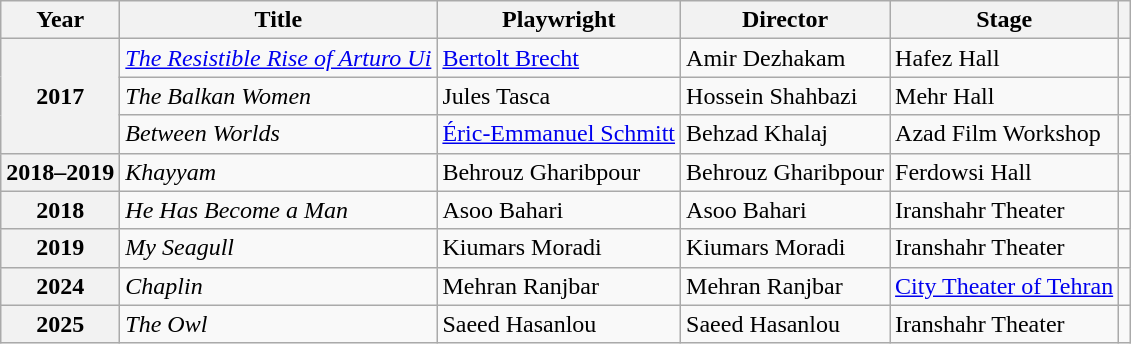<table class="wikitable plainrowheaders sortable"  style=font-size:100%>
<tr>
<th scope="col">Year</th>
<th scope="col">Title</th>
<th scope="col">Playwright</th>
<th scope="col">Director</th>
<th scope="col">Stage</th>
<th scope="col" class="unsortable"></th>
</tr>
<tr>
<th rowspan="3" scope="row">2017</th>
<td><em><a href='#'>The Resistible Rise of Arturo Ui</a></em></td>
<td><a href='#'>Bertolt Brecht</a></td>
<td>Amir Dezhakam</td>
<td>Hafez Hall</td>
<td></td>
</tr>
<tr>
<td><em>The Balkan Women</em></td>
<td>Jules Tasca</td>
<td>Hossein Shahbazi</td>
<td>Mehr Hall</td>
<td></td>
</tr>
<tr>
<td><em>Between Worlds</em></td>
<td><a href='#'>Éric-Emmanuel Schmitt</a></td>
<td>Behzad Khalaj</td>
<td>Azad Film Workshop</td>
<td></td>
</tr>
<tr>
<th scope="row">2018–2019</th>
<td><em>Khayyam</em></td>
<td>Behrouz Gharibpour</td>
<td>Behrouz Gharibpour</td>
<td>Ferdowsi Hall</td>
<td></td>
</tr>
<tr>
<th scope="row">2018</th>
<td><em>He Has Become a Man</em></td>
<td>Asoo Bahari</td>
<td>Asoo Bahari</td>
<td>Iranshahr Theater</td>
<td></td>
</tr>
<tr>
<th scope="row">2019</th>
<td><em>My Seagull</em></td>
<td>Kiumars Moradi</td>
<td>Kiumars Moradi</td>
<td>Iranshahr Theater</td>
<td></td>
</tr>
<tr>
<th scope="row">2024</th>
<td><em>Chaplin</em></td>
<td>Mehran Ranjbar</td>
<td>Mehran Ranjbar</td>
<td><a href='#'>City Theater of Tehran</a></td>
<td></td>
</tr>
<tr>
<th scope="row">2025</th>
<td><em>The Owl</em></td>
<td>Saeed Hasanlou</td>
<td>Saeed Hasanlou</td>
<td>Iranshahr Theater</td>
<td></td>
</tr>
</table>
